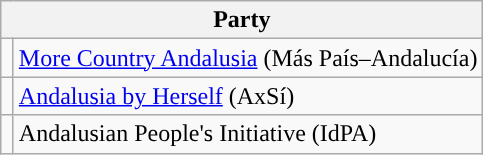<table class="wikitable" style="text-align:left;">
<tr>
<th colspan="2">Party</th>
</tr>
<tr>
<td width="1"></td>
<td><a href='#'>More Country Andalusia</a> (Más País–Andalucía)</td>
</tr>
<tr>
<td></td>
<td><a href='#'>Andalusia by Herself</a> (AxSí)</td>
</tr>
<tr>
<td></td>
<td>Andalusian People's Initiative (IdPA)</td>
</tr>
</table>
